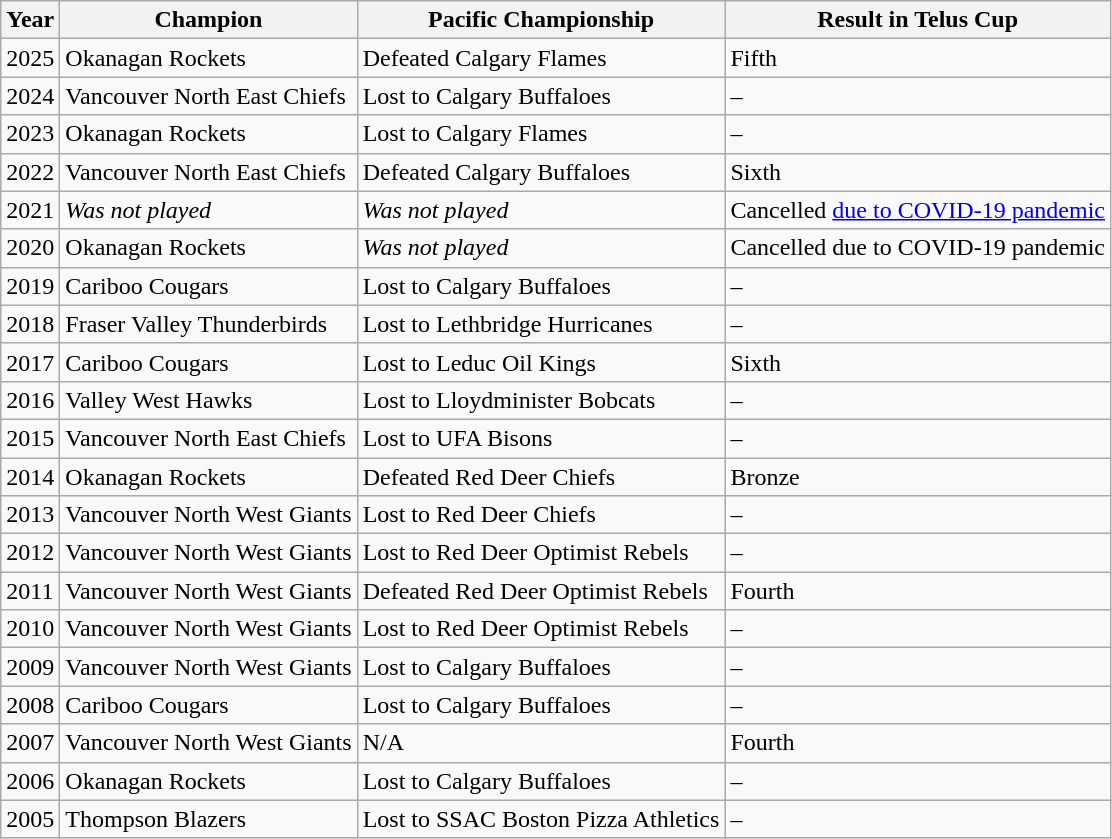<table class="wikitable">
<tr>
<th>Year</th>
<th>Champion</th>
<th>Pacific Championship</th>
<th>Result in Telus Cup</th>
</tr>
<tr>
<td>2025</td>
<td>Okanagan Rockets</td>
<td>Defeated Calgary Flames</td>
<td>Fifth</td>
</tr>
<tr>
<td>2024</td>
<td>Vancouver North East Chiefs</td>
<td>Lost to Calgary Buffaloes</td>
<td>–</td>
</tr>
<tr>
<td>2023</td>
<td>Okanagan Rockets</td>
<td>Lost to Calgary Flames</td>
<td>–</td>
</tr>
<tr>
<td>2022</td>
<td>Vancouver North East Chiefs</td>
<td>Defeated Calgary Buffaloes</td>
<td>Sixth</td>
</tr>
<tr>
<td>2021</td>
<td><em>Was not played</em></td>
<td><em>Was not played</em></td>
<td>Cancelled <a href='#'>due to COVID-19 pandemic</a></td>
</tr>
<tr>
<td>2020</td>
<td>Okanagan Rockets</td>
<td><em>Was not played</em></td>
<td>Cancelled due to COVID-19 pandemic</td>
</tr>
<tr>
<td>2019</td>
<td>Cariboo Cougars</td>
<td>Lost to Calgary Buffaloes</td>
<td>–</td>
</tr>
<tr>
<td>2018</td>
<td>Fraser Valley Thunderbirds</td>
<td>Lost to Lethbridge Hurricanes</td>
<td>–</td>
</tr>
<tr>
<td>2017</td>
<td>Cariboo Cougars</td>
<td>Lost to Leduc Oil Kings</td>
<td>Sixth</td>
</tr>
<tr>
<td>2016</td>
<td>Valley West Hawks</td>
<td>Lost to Lloydminister Bobcats</td>
<td>–</td>
</tr>
<tr>
<td>2015</td>
<td>Vancouver North East Chiefs</td>
<td>Lost to UFA Bisons</td>
<td>–</td>
</tr>
<tr>
<td>2014</td>
<td>Okanagan Rockets</td>
<td>Defeated Red Deer Chiefs</td>
<td>Bronze</td>
</tr>
<tr>
<td>2013</td>
<td>Vancouver North West Giants</td>
<td>Lost to Red Deer Chiefs</td>
<td>–</td>
</tr>
<tr>
<td>2012</td>
<td>Vancouver North West Giants</td>
<td>Lost to Red Deer Optimist Rebels</td>
<td>–</td>
</tr>
<tr>
<td>2011</td>
<td>Vancouver North West Giants</td>
<td>Defeated Red Deer Optimist Rebels</td>
<td>Fourth</td>
</tr>
<tr>
<td>2010</td>
<td>Vancouver North West Giants</td>
<td>Lost to Red Deer Optimist Rebels</td>
<td>–</td>
</tr>
<tr>
<td>2009</td>
<td>Vancouver North West Giants</td>
<td>Lost to Calgary Buffaloes</td>
<td>–</td>
</tr>
<tr>
<td>2008</td>
<td>Cariboo Cougars</td>
<td>Lost to Calgary Buffaloes</td>
<td>–</td>
</tr>
<tr>
<td>2007</td>
<td>Vancouver North West Giants</td>
<td>N/A</td>
<td>Fourth</td>
</tr>
<tr>
<td>2006</td>
<td>Okanagan Rockets</td>
<td>Lost to Calgary Buffaloes</td>
<td>–</td>
</tr>
<tr>
<td>2005</td>
<td>Thompson Blazers</td>
<td>Lost to SSAC Boston Pizza Athletics</td>
<td>–</td>
</tr>
</table>
